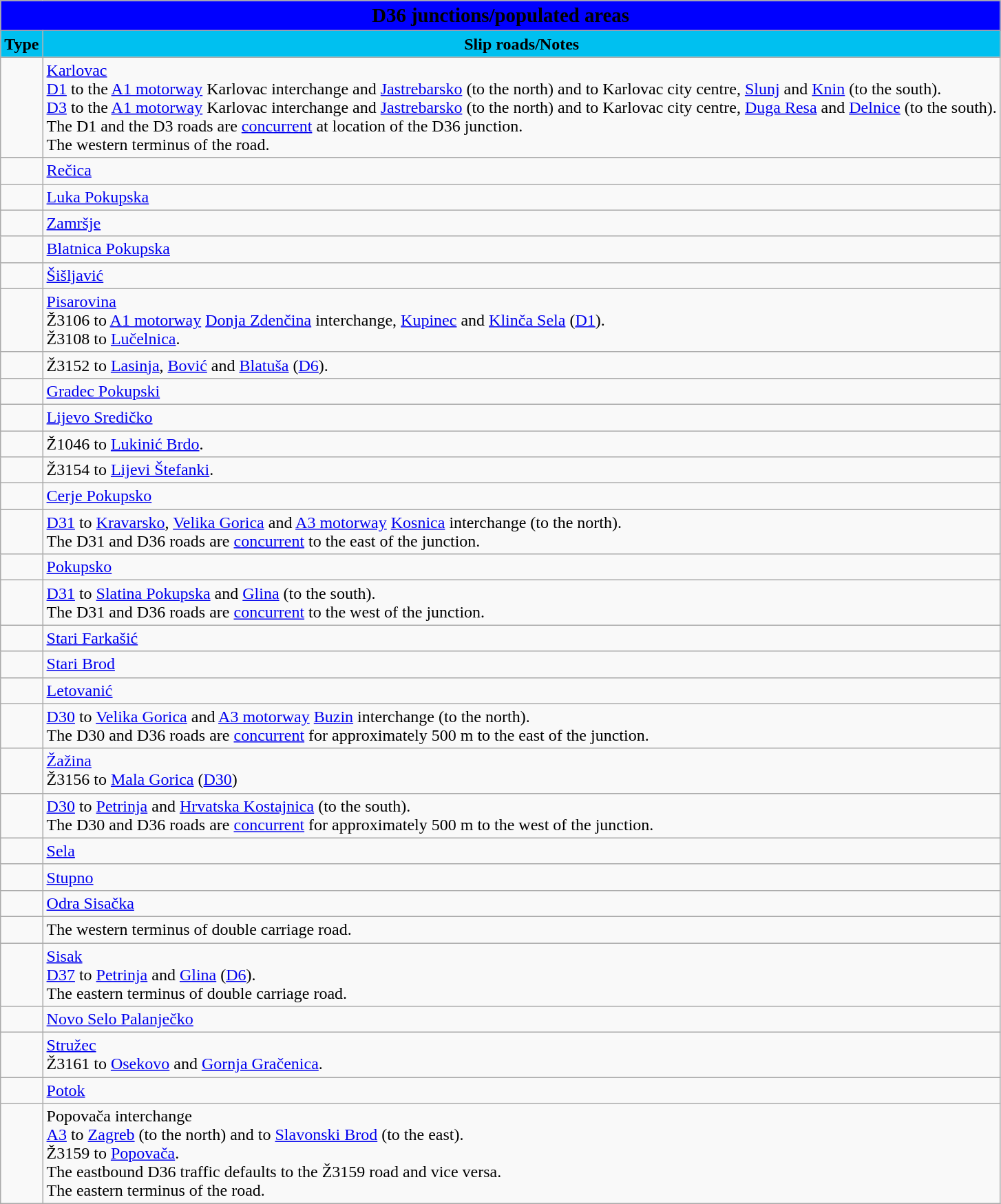<table class="wikitable">
<tr>
<td colspan=2 bgcolor=blue align=center style=margin-top:15><span><big><strong>D36 junctions/populated areas</strong></big></span></td>
</tr>
<tr>
<td align=center bgcolor=00c0f0><strong>Type</strong></td>
<td align=center bgcolor=00c0f0><strong>Slip roads/Notes</strong></td>
</tr>
<tr>
<td></td>
<td><a href='#'>Karlovac</a><br> <a href='#'>D1</a> to the <a href='#'>A1 motorway</a> Karlovac interchange and <a href='#'>Jastrebarsko</a> (to the north) and to Karlovac city centre, <a href='#'>Slunj</a> and <a href='#'>Knin</a> (to the south).<br> <a href='#'>D3</a> to the <a href='#'>A1 motorway</a> Karlovac interchange and <a href='#'>Jastrebarsko</a> (to the north) and to Karlovac city centre, <a href='#'>Duga Resa</a> and <a href='#'>Delnice</a> (to the south).<br>The D1 and the D3 roads are <a href='#'>concurrent</a> at location of the D36 junction.<br>The western terminus of the road.</td>
</tr>
<tr>
<td></td>
<td><a href='#'>Rečica</a></td>
</tr>
<tr>
<td></td>
<td><a href='#'>Luka Pokupska</a></td>
</tr>
<tr>
<td></td>
<td><a href='#'>Zamršje</a></td>
</tr>
<tr>
<td></td>
<td><a href='#'>Blatnica Pokupska</a></td>
</tr>
<tr>
<td></td>
<td><a href='#'>Šišljavić</a></td>
</tr>
<tr>
<td></td>
<td><a href='#'>Pisarovina</a><br>Ž3106 to <a href='#'>A1 motorway</a> <a href='#'>Donja Zdenčina</a> interchange, <a href='#'>Kupinec</a> and <a href='#'>Klinča Sela</a> (<a href='#'>D1</a>).<br>Ž3108 to <a href='#'>Lučelnica</a>.</td>
</tr>
<tr>
<td></td>
<td>Ž3152 to <a href='#'>Lasinja</a>, <a href='#'>Bović</a> and <a href='#'>Blatuša</a> (<a href='#'>D6</a>).</td>
</tr>
<tr>
<td></td>
<td><a href='#'>Gradec Pokupski</a></td>
</tr>
<tr>
<td></td>
<td><a href='#'>Lijevo Sredičko</a></td>
</tr>
<tr>
<td></td>
<td>Ž1046 to <a href='#'>Lukinić Brdo</a>.</td>
</tr>
<tr>
<td></td>
<td>Ž3154 to <a href='#'>Lijevi Štefanki</a>.</td>
</tr>
<tr>
<td></td>
<td><a href='#'>Cerje Pokupsko</a></td>
</tr>
<tr>
<td></td>
<td> <a href='#'>D31</a> to <a href='#'>Kravarsko</a>, <a href='#'>Velika Gorica</a> and <a href='#'>A3 motorway</a> <a href='#'>Kosnica</a> interchange (to the north).<br>The D31 and D36 roads are <a href='#'>concurrent</a> to the east of the junction.</td>
</tr>
<tr>
<td></td>
<td><a href='#'>Pokupsko</a></td>
</tr>
<tr>
<td></td>
<td> <a href='#'>D31</a> to <a href='#'>Slatina Pokupska</a> and <a href='#'>Glina</a> (to the south).<br>The D31 and D36 roads are <a href='#'>concurrent</a> to the west of the junction.</td>
</tr>
<tr>
<td></td>
<td><a href='#'>Stari Farkašić</a></td>
</tr>
<tr>
<td></td>
<td><a href='#'>Stari Brod</a></td>
</tr>
<tr>
<td></td>
<td><a href='#'>Letovanić</a></td>
</tr>
<tr>
<td></td>
<td> <a href='#'>D30</a> to <a href='#'>Velika Gorica</a> and <a href='#'>A3 motorway</a> <a href='#'>Buzin</a> interchange (to the north).<br>The D30 and D36 roads are <a href='#'>concurrent</a> for approximately 500 m to the east of the junction.</td>
</tr>
<tr>
<td></td>
<td><a href='#'>Žažina</a><br>Ž3156 to  <a href='#'>Mala Gorica</a> (<a href='#'>D30</a>)</td>
</tr>
<tr>
<td></td>
<td> <a href='#'>D30</a> to <a href='#'>Petrinja</a> and <a href='#'>Hrvatska Kostajnica</a> (to the south).<br>The D30 and D36 roads are <a href='#'>concurrent</a> for approximately 500 m to the west of the junction.</td>
</tr>
<tr>
<td></td>
<td><a href='#'>Sela</a></td>
</tr>
<tr>
<td></td>
<td><a href='#'>Stupno</a></td>
</tr>
<tr>
<td></td>
<td><a href='#'>Odra Sisačka</a></td>
</tr>
<tr>
<td></td>
<td>The western terminus of double carriage road.</td>
</tr>
<tr>
<td><br><br></td>
<td><a href='#'>Sisak</a><br> <a href='#'>D37</a> to <a href='#'>Petrinja</a> and <a href='#'>Glina</a> (<a href='#'>D6</a>).<br>The eastern terminus of double carriage road.</td>
</tr>
<tr>
<td></td>
<td><a href='#'>Novo Selo Palanječko</a></td>
</tr>
<tr>
<td></td>
<td><a href='#'>Stružec</a><br>Ž3161 to <a href='#'>Osekovo</a> and <a href='#'>Gornja Gračenica</a>.</td>
</tr>
<tr>
<td></td>
<td><a href='#'>Potok</a></td>
</tr>
<tr>
<td></td>
<td>Popovača interchange<br> <a href='#'>A3</a> to <a href='#'>Zagreb</a> (to the north) and to <a href='#'>Slavonski Brod</a> (to the east).<br>Ž3159 to <a href='#'>Popovača</a>.<br>The eastbound D36 traffic defaults to the Ž3159 road and vice versa.<br>The eastern terminus of the road.</td>
</tr>
</table>
